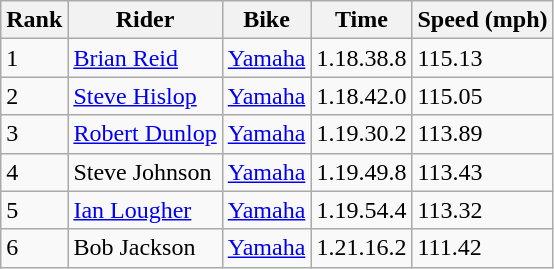<table class="wikitable">
<tr>
<th>Rank</th>
<th>Rider</th>
<th>Bike</th>
<th>Time</th>
<th>Speed (mph)</th>
</tr>
<tr>
<td>1</td>
<td> <a href='#'>Brian Reid</a></td>
<td><a href='#'>Yamaha</a></td>
<td>1.18.38.8</td>
<td>115.13</td>
</tr>
<tr>
<td>2</td>
<td> <a href='#'>Steve Hislop</a></td>
<td><a href='#'>Yamaha</a></td>
<td>1.18.42.0</td>
<td>115.05</td>
</tr>
<tr>
<td>3</td>
<td> <a href='#'>Robert Dunlop</a></td>
<td><a href='#'>Yamaha</a></td>
<td>1.19.30.2</td>
<td>113.89</td>
</tr>
<tr>
<td>4</td>
<td> Steve Johnson</td>
<td><a href='#'>Yamaha</a></td>
<td>1.19.49.8</td>
<td>113.43</td>
</tr>
<tr>
<td>5</td>
<td> <a href='#'>Ian Lougher</a></td>
<td><a href='#'>Yamaha</a></td>
<td>1.19.54.4</td>
<td>113.32</td>
</tr>
<tr>
<td>6</td>
<td> Bob Jackson</td>
<td><a href='#'>Yamaha</a></td>
<td>1.21.16.2</td>
<td>111.42</td>
</tr>
</table>
